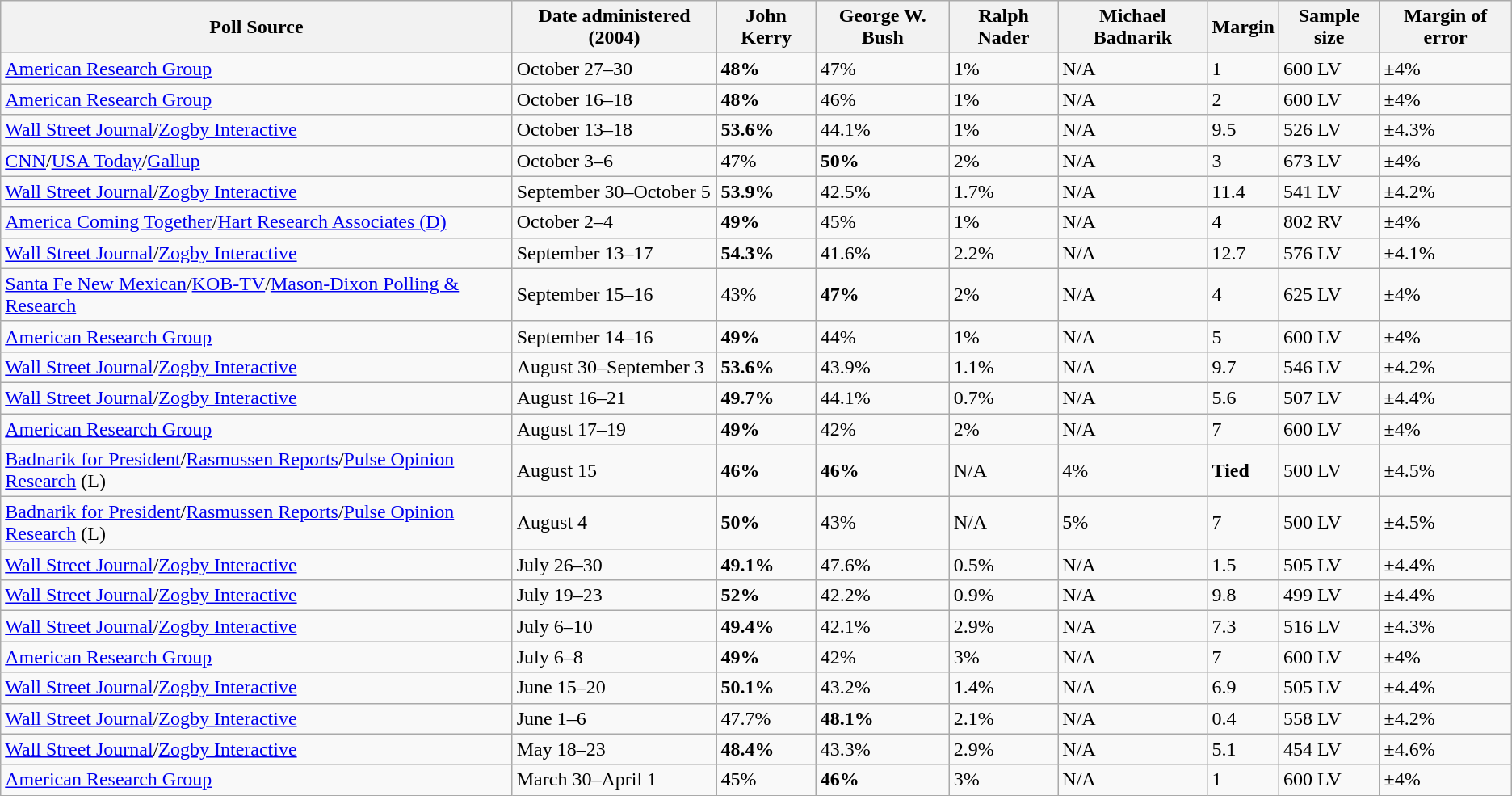<table class="wikitable">
<tr>
<th>Poll Source</th>
<th>Date administered (2004)</th>
<th>John Kerry</th>
<th>George W. Bush</th>
<th>Ralph Nader</th>
<th>Michael Badnarik</th>
<th>Margin</th>
<th>Sample size</th>
<th>Margin of error</th>
</tr>
<tr>
<td><a href='#'>American Research Group</a></td>
<td>October 27–30</td>
<td><strong>48%</strong></td>
<td>47%</td>
<td>1%</td>
<td>N/A</td>
<td>1</td>
<td>600 LV</td>
<td>±4%</td>
</tr>
<tr>
<td><a href='#'>American Research Group</a></td>
<td>October 16–18</td>
<td><strong>48%</strong></td>
<td>46%</td>
<td>1%</td>
<td>N/A</td>
<td>2</td>
<td>600 LV</td>
<td>±4%</td>
</tr>
<tr>
<td><a href='#'>Wall Street Journal</a>/<a href='#'>Zogby Interactive</a></td>
<td>October 13–18</td>
<td><strong>53.6%</strong></td>
<td>44.1%</td>
<td>1%</td>
<td>N/A</td>
<td>9.5</td>
<td>526 LV</td>
<td>±4.3%</td>
</tr>
<tr>
<td><a href='#'>CNN</a>/<a href='#'>USA Today</a>/<a href='#'>Gallup</a></td>
<td>October 3–6</td>
<td>47%</td>
<td><strong>50%</strong></td>
<td>2%</td>
<td>N/A</td>
<td>3</td>
<td>673 LV</td>
<td>±4%</td>
</tr>
<tr>
<td><a href='#'>Wall Street Journal</a>/<a href='#'>Zogby Interactive</a></td>
<td>September 30–October 5</td>
<td><strong>53.9%</strong></td>
<td>42.5%</td>
<td>1.7%</td>
<td>N/A</td>
<td>11.4</td>
<td>541 LV</td>
<td>±4.2%</td>
</tr>
<tr>
<td><a href='#'>America Coming Together</a>/<a href='#'>Hart Research Associates (D)</a></td>
<td>October 2–4</td>
<td><strong>49%</strong></td>
<td>45%</td>
<td>1%</td>
<td>N/A</td>
<td>4</td>
<td>802 RV</td>
<td>±4%</td>
</tr>
<tr>
<td><a href='#'>Wall Street Journal</a>/<a href='#'>Zogby Interactive</a></td>
<td>September 13–17</td>
<td><strong>54.3%</strong></td>
<td>41.6%</td>
<td>2.2%</td>
<td>N/A</td>
<td>12.7</td>
<td>576 LV</td>
<td>±4.1%</td>
</tr>
<tr>
<td><a href='#'>Santa Fe New Mexican</a>/<a href='#'>KOB-TV</a>/<a href='#'>Mason-Dixon Polling & Research</a></td>
<td>September 15–16</td>
<td>43%</td>
<td><strong>47%</strong></td>
<td>2%</td>
<td>N/A</td>
<td>4</td>
<td>625 LV</td>
<td>±4%</td>
</tr>
<tr>
<td><a href='#'>American Research Group</a></td>
<td>September 14–16</td>
<td><strong>49%</strong></td>
<td>44%</td>
<td>1%</td>
<td>N/A</td>
<td>5</td>
<td>600 LV</td>
<td>±4%</td>
</tr>
<tr>
<td><a href='#'>Wall Street Journal</a>/<a href='#'>Zogby Interactive</a></td>
<td>August 30–September 3</td>
<td><strong>53.6%</strong></td>
<td>43.9%</td>
<td>1.1%</td>
<td>N/A</td>
<td>9.7</td>
<td>546 LV</td>
<td>±4.2%</td>
</tr>
<tr>
<td><a href='#'>Wall Street Journal</a>/<a href='#'>Zogby Interactive</a></td>
<td>August 16–21</td>
<td><strong>49.7%</strong></td>
<td>44.1%</td>
<td>0.7%</td>
<td>N/A</td>
<td>5.6</td>
<td>507 LV</td>
<td>±4.4%</td>
</tr>
<tr>
<td><a href='#'>American Research Group</a></td>
<td>August 17–19</td>
<td><strong>49%</strong></td>
<td>42%</td>
<td>2%</td>
<td>N/A</td>
<td>7</td>
<td>600 LV</td>
<td>±4%</td>
</tr>
<tr>
<td><a href='#'>Badnarik for President</a>/<a href='#'>Rasmussen Reports</a>/<a href='#'>Pulse Opinion Research</a> (L)</td>
<td>August 15</td>
<td><strong>46%</strong></td>
<td><strong>46%</strong></td>
<td>N/A</td>
<td>4%</td>
<td><strong>Tied</strong></td>
<td>500 LV</td>
<td>±4.5%</td>
</tr>
<tr>
<td><a href='#'>Badnarik for President</a>/<a href='#'>Rasmussen Reports</a>/<a href='#'>Pulse Opinion Research</a> (L)</td>
<td>August 4</td>
<td><strong>50%</strong></td>
<td>43%</td>
<td>N/A</td>
<td>5%</td>
<td>7</td>
<td>500 LV</td>
<td>±4.5%</td>
</tr>
<tr>
<td><a href='#'>Wall Street Journal</a>/<a href='#'>Zogby Interactive</a></td>
<td>July 26–30</td>
<td><strong>49.1%</strong></td>
<td>47.6%</td>
<td>0.5%</td>
<td>N/A</td>
<td>1.5</td>
<td>505 LV</td>
<td>±4.4%</td>
</tr>
<tr>
<td><a href='#'>Wall Street Journal</a>/<a href='#'>Zogby Interactive</a></td>
<td>July 19–23</td>
<td><strong>52%</strong></td>
<td>42.2%</td>
<td>0.9%</td>
<td>N/A</td>
<td>9.8</td>
<td>499 LV</td>
<td>±4.4%</td>
</tr>
<tr>
<td><a href='#'>Wall Street Journal</a>/<a href='#'>Zogby Interactive</a></td>
<td>July 6–10</td>
<td><strong>49.4%</strong></td>
<td>42.1%</td>
<td>2.9%</td>
<td>N/A</td>
<td>7.3</td>
<td>516 LV</td>
<td>±4.3%</td>
</tr>
<tr>
<td><a href='#'>American Research Group</a></td>
<td>July 6–8</td>
<td><strong>49%</strong></td>
<td>42%</td>
<td>3%</td>
<td>N/A</td>
<td>7</td>
<td>600 LV</td>
<td>±4%</td>
</tr>
<tr>
<td><a href='#'>Wall Street Journal</a>/<a href='#'>Zogby Interactive</a></td>
<td>June 15–20</td>
<td><strong>50.1%</strong></td>
<td>43.2%</td>
<td>1.4%</td>
<td>N/A</td>
<td>6.9</td>
<td>505 LV</td>
<td>±4.4%</td>
</tr>
<tr>
<td><a href='#'>Wall Street Journal</a>/<a href='#'>Zogby Interactive</a></td>
<td>June 1–6</td>
<td>47.7%</td>
<td><strong>48.1%</strong></td>
<td>2.1%</td>
<td>N/A</td>
<td>0.4</td>
<td>558 LV</td>
<td>±4.2%</td>
</tr>
<tr>
<td><a href='#'>Wall Street Journal</a>/<a href='#'>Zogby Interactive</a></td>
<td>May 18–23</td>
<td><strong>48.4%</strong></td>
<td>43.3%</td>
<td>2.9%</td>
<td>N/A</td>
<td>5.1</td>
<td>454 LV</td>
<td>±4.6%</td>
</tr>
<tr>
<td><a href='#'>American Research Group</a></td>
<td>March 30–April 1</td>
<td>45%</td>
<td><strong>46%</strong></td>
<td>3%</td>
<td>N/A</td>
<td>1</td>
<td>600 LV</td>
<td>±4%</td>
</tr>
</table>
